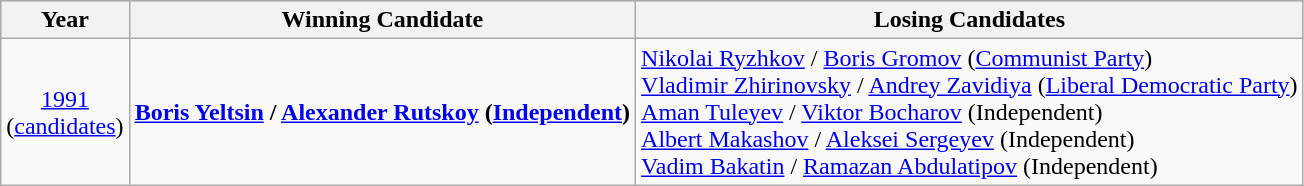<table class="wikitable">
<tr style="background:#ccc;">
<th>Year</th>
<th>Winning Candidate</th>
<th>Losing Candidates</th>
</tr>
<tr>
<td align=center><a href='#'>1991</a><br>(<a href='#'>candidates</a>)</td>
<td><strong><a href='#'>Boris Yeltsin</a> / <a href='#'>Alexander Rutskoy</a> (<a href='#'>Independent</a>)</strong></td>
<td><a href='#'>Nikolai Ryzhkov</a> / <a href='#'>Boris Gromov</a> (<a href='#'>Communist Party</a>)<br><a href='#'>Vladimir Zhirinovsky</a> / <a href='#'>Andrey Zavidiya</a> (<a href='#'>Liberal Democratic Party</a>)<br><a href='#'>Aman Tuleyev</a> / <a href='#'>Viktor Bocharov</a> (Independent)<br><a href='#'>Albert Makashov</a> / <a href='#'>Aleksei Sergeyev</a> (Independent)<br><a href='#'>Vadim Bakatin</a> / <a href='#'>Ramazan Abdulatipov</a> (Independent)</td>
</tr>
</table>
